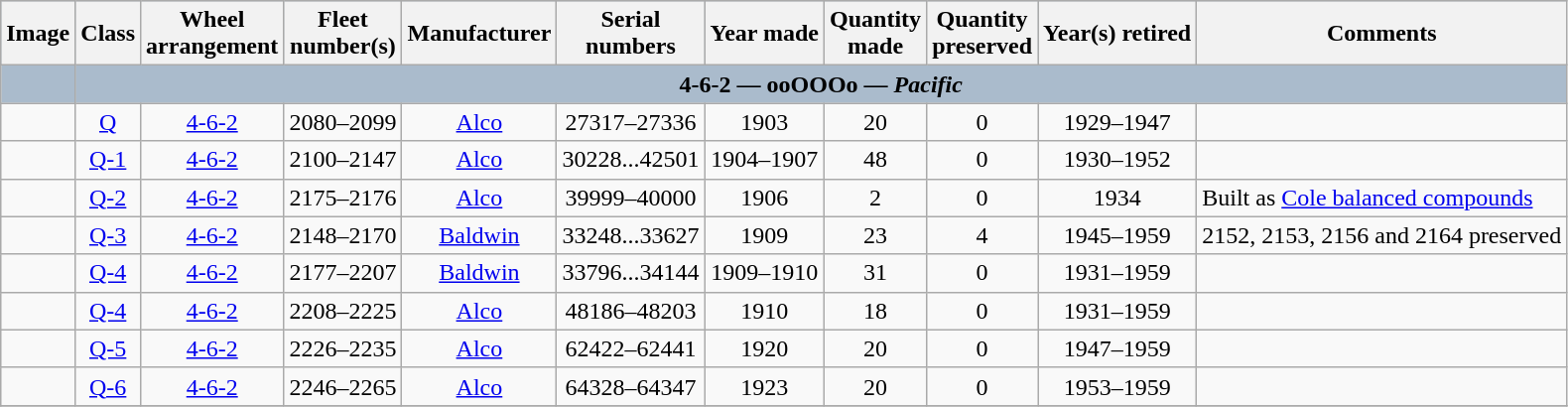<table class="wikitable" style="text-align:center">
<tr style="background:#AABBCC; font-weight:bold">
<th>Image</th>
<th>Class</th>
<th>Wheel<br>arrangement</th>
<th>Fleet<br>number(s)</th>
<th>Manufacturer</th>
<th>Serial<br>numbers</th>
<th>Year made</th>
<th>Quantity<br>made</th>
<th>Quantity<br>preserved</th>
<th>Year(s) retired</th>
<th>Comments</th>
</tr>
<tr style="background:#AABBCC; font-weight:bold">
<td></td>
<td colspan="10">4-6-2 — ooOOOo — <em>Pacific</em></td>
</tr>
<tr>
<td></td>
<td><a href='#'>Q</a></td>
<td><a href='#'>4-6-2</a></td>
<td>2080–2099</td>
<td><a href='#'>Alco</a></td>
<td>27317–27336</td>
<td>1903</td>
<td>20</td>
<td>0</td>
<td>1929–1947</td>
<td></td>
</tr>
<tr>
<td></td>
<td><a href='#'>Q-1</a></td>
<td><a href='#'>4-6-2</a></td>
<td>2100–2147</td>
<td><a href='#'>Alco</a></td>
<td>30228...42501</td>
<td>1904–1907</td>
<td>48</td>
<td>0</td>
<td>1930–1952</td>
<td></td>
</tr>
<tr>
<td></td>
<td><a href='#'>Q-2</a></td>
<td><a href='#'>4-6-2</a></td>
<td>2175–2176</td>
<td><a href='#'>Alco</a></td>
<td>39999–40000</td>
<td>1906</td>
<td>2</td>
<td>0</td>
<td>1934</td>
<td align=left>Built as <a href='#'>Cole balanced compounds</a></td>
</tr>
<tr>
<td></td>
<td><a href='#'>Q-3</a></td>
<td><a href='#'>4-6-2</a></td>
<td>2148–2170</td>
<td><a href='#'>Baldwin</a></td>
<td>33248...33627</td>
<td>1909</td>
<td>23</td>
<td>4</td>
<td>1945–1959</td>
<td align=left>2152, 2153, 2156 and 2164 preserved</td>
</tr>
<tr>
<td></td>
<td><a href='#'>Q-4</a></td>
<td><a href='#'>4-6-2</a></td>
<td>2177–2207</td>
<td><a href='#'>Baldwin</a></td>
<td>33796...34144</td>
<td>1909–1910</td>
<td>31</td>
<td>0</td>
<td>1931–1959</td>
<td></td>
</tr>
<tr>
<td></td>
<td><a href='#'>Q-4</a></td>
<td><a href='#'>4-6-2</a></td>
<td>2208–2225</td>
<td><a href='#'>Alco</a></td>
<td>48186–48203</td>
<td>1910</td>
<td>18</td>
<td>0</td>
<td>1931–1959</td>
<td></td>
</tr>
<tr>
<td></td>
<td><a href='#'>Q-5</a></td>
<td><a href='#'>4-6-2</a></td>
<td>2226–2235</td>
<td><a href='#'>Alco</a></td>
<td>62422–62441</td>
<td>1920</td>
<td>20</td>
<td>0</td>
<td>1947–1959</td>
<td></td>
</tr>
<tr>
<td></td>
<td><a href='#'>Q-6</a></td>
<td><a href='#'>4-6-2</a></td>
<td>2246–2265</td>
<td><a href='#'>Alco</a></td>
<td>64328–64347</td>
<td>1923</td>
<td>20</td>
<td>0</td>
<td>1953–1959</td>
<td></td>
</tr>
<tr>
</tr>
</table>
